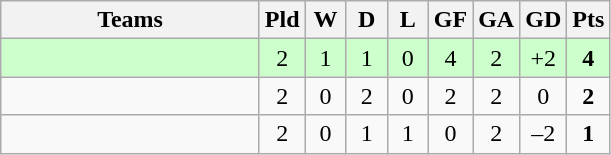<table class="wikitable" style="text-align: center;">
<tr>
<th width=165>Teams</th>
<th width=20>Pld</th>
<th width=20>W</th>
<th width=20>D</th>
<th width=20>L</th>
<th width=20>GF</th>
<th width=20>GA</th>
<th width=20>GD</th>
<th width=20>Pts</th>
</tr>
<tr align=center style="background:#ccffcc;">
<td style="text-align:left;"></td>
<td>2</td>
<td>1</td>
<td>1</td>
<td>0</td>
<td>4</td>
<td>2</td>
<td>+2</td>
<td><strong>4</strong></td>
</tr>
<tr align=center>
<td style="text-align:left;"></td>
<td>2</td>
<td>0</td>
<td>2</td>
<td>0</td>
<td>2</td>
<td>2</td>
<td>0</td>
<td><strong>2</strong></td>
</tr>
<tr align=center>
<td style="text-align:left;"></td>
<td>2</td>
<td>0</td>
<td>1</td>
<td>1</td>
<td>0</td>
<td>2</td>
<td>–2</td>
<td><strong>1</strong></td>
</tr>
</table>
